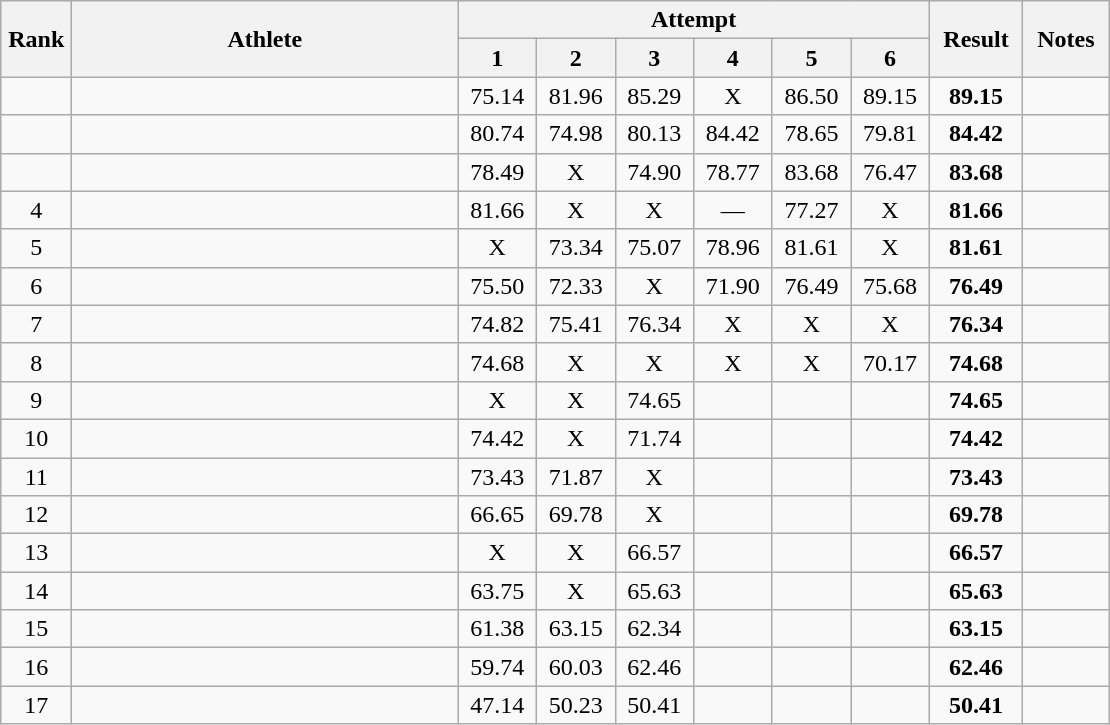<table class="wikitable" style="text-align:center">
<tr>
<th rowspan=2 width=40>Rank</th>
<th rowspan=2 width=250>Athlete</th>
<th colspan=6>Attempt</th>
<th rowspan=2 width=55>Result</th>
<th rowspan=2 width=50>Notes</th>
</tr>
<tr>
<th width=45>1</th>
<th width=45>2</th>
<th width=45>3</th>
<th width=45>4</th>
<th width=45>5</th>
<th width=45>6</th>
</tr>
<tr>
<td></td>
<td align=left></td>
<td>75.14</td>
<td>81.96</td>
<td>85.29</td>
<td>X</td>
<td>86.50</td>
<td>89.15</td>
<td><strong>89.15</strong></td>
<td></td>
</tr>
<tr>
<td></td>
<td align=left></td>
<td>80.74</td>
<td>74.98</td>
<td>80.13</td>
<td>84.42</td>
<td>78.65</td>
<td>79.81</td>
<td><strong>84.42</strong></td>
<td></td>
</tr>
<tr>
<td></td>
<td align=left></td>
<td>78.49</td>
<td>X</td>
<td>74.90</td>
<td>78.77</td>
<td>83.68</td>
<td>76.47</td>
<td><strong>83.68</strong></td>
<td></td>
</tr>
<tr>
<td>4</td>
<td align=left></td>
<td>81.66</td>
<td>X</td>
<td>X</td>
<td>—</td>
<td>77.27</td>
<td>X</td>
<td><strong>81.66</strong></td>
<td></td>
</tr>
<tr>
<td>5</td>
<td align=left></td>
<td>X</td>
<td>73.34</td>
<td>75.07</td>
<td>78.96</td>
<td>81.61</td>
<td>X</td>
<td><strong>81.61</strong></td>
<td></td>
</tr>
<tr>
<td>6</td>
<td align=left></td>
<td>75.50</td>
<td>72.33</td>
<td>X</td>
<td>71.90</td>
<td>76.49</td>
<td>75.68</td>
<td><strong>76.49</strong></td>
<td></td>
</tr>
<tr>
<td>7</td>
<td align=left></td>
<td>74.82</td>
<td>75.41</td>
<td>76.34</td>
<td>X</td>
<td>X</td>
<td>X</td>
<td><strong>76.34</strong></td>
<td></td>
</tr>
<tr>
<td>8</td>
<td align=left></td>
<td>74.68</td>
<td>X</td>
<td>X</td>
<td>X</td>
<td>X</td>
<td>70.17</td>
<td><strong>74.68</strong></td>
<td></td>
</tr>
<tr>
<td>9</td>
<td align=left></td>
<td>X</td>
<td>X</td>
<td>74.65</td>
<td></td>
<td></td>
<td></td>
<td><strong>74.65</strong></td>
<td></td>
</tr>
<tr>
<td>10</td>
<td align=left></td>
<td>74.42</td>
<td>X</td>
<td>71.74</td>
<td></td>
<td></td>
<td></td>
<td><strong>74.42</strong></td>
<td></td>
</tr>
<tr>
<td>11</td>
<td align=left></td>
<td>73.43</td>
<td>71.87</td>
<td>X</td>
<td></td>
<td></td>
<td></td>
<td><strong>73.43</strong></td>
<td></td>
</tr>
<tr>
<td>12</td>
<td align=left></td>
<td>66.65</td>
<td>69.78</td>
<td>X</td>
<td></td>
<td></td>
<td></td>
<td><strong>69.78</strong></td>
<td></td>
</tr>
<tr>
<td>13</td>
<td align=left></td>
<td>X</td>
<td>X</td>
<td>66.57</td>
<td></td>
<td></td>
<td></td>
<td><strong>66.57</strong></td>
<td></td>
</tr>
<tr>
<td>14</td>
<td align=left></td>
<td>63.75</td>
<td>X</td>
<td>65.63</td>
<td></td>
<td></td>
<td></td>
<td><strong>65.63</strong></td>
<td></td>
</tr>
<tr>
<td>15</td>
<td align=left></td>
<td>61.38</td>
<td>63.15</td>
<td>62.34</td>
<td></td>
<td></td>
<td></td>
<td><strong>63.15</strong></td>
<td></td>
</tr>
<tr>
<td>16</td>
<td align=left></td>
<td>59.74</td>
<td>60.03</td>
<td>62.46</td>
<td></td>
<td></td>
<td></td>
<td><strong>62.46</strong></td>
<td></td>
</tr>
<tr>
<td>17</td>
<td align=left></td>
<td>47.14</td>
<td>50.23</td>
<td>50.41</td>
<td></td>
<td></td>
<td></td>
<td><strong>50.41</strong></td>
<td></td>
</tr>
</table>
